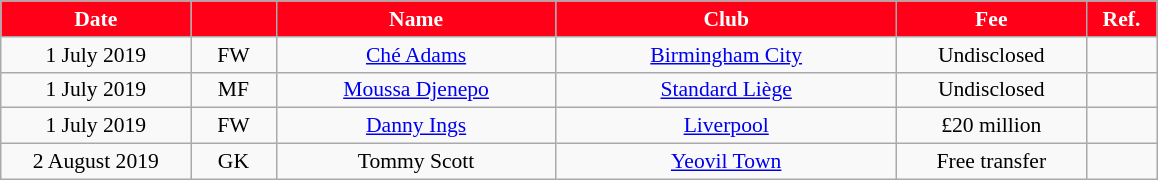<table class="wikitable" style="text-align:center; font-size:90%; ">
<tr>
<th style="background:#FF0018; color:#FFFFFF; width:120px;">Date</th>
<th style="background:#FF0018; color:#FFFFFF; width:50px;"></th>
<th style="background:#FF0018; color:#FFFFFF; width:180px;">Name</th>
<th style="background:#FF0018; color:#FFFFFF; width:220px;">Club</th>
<th style="background:#FF0018; color:#FFFFFF; width:120px;">Fee</th>
<th style="background:#FF0018; color:#FFFFFF; width:40px;">Ref.</th>
</tr>
<tr>
<td>1 July 2019</td>
<td align="center">FW</td>
<td> <a href='#'>Ché Adams</a></td>
<td> <a href='#'>Birmingham City</a></td>
<td>Undisclosed</td>
<td align="center"></td>
</tr>
<tr>
<td>1 July 2019</td>
<td align="center">MF</td>
<td> <a href='#'>Moussa Djenepo</a></td>
<td> <a href='#'>Standard Liège</a></td>
<td>Undisclosed</td>
<td align="center"></td>
</tr>
<tr>
<td>1 July 2019</td>
<td align="center">FW</td>
<td> <a href='#'>Danny Ings</a></td>
<td> <a href='#'>Liverpool</a></td>
<td>£20 million</td>
<td align="center"></td>
</tr>
<tr>
<td>2 August 2019</td>
<td align="center">GK</td>
<td> Tommy Scott</td>
<td> <a href='#'>Yeovil Town</a></td>
<td>Free transfer</td>
<td align="center"></td>
</tr>
</table>
